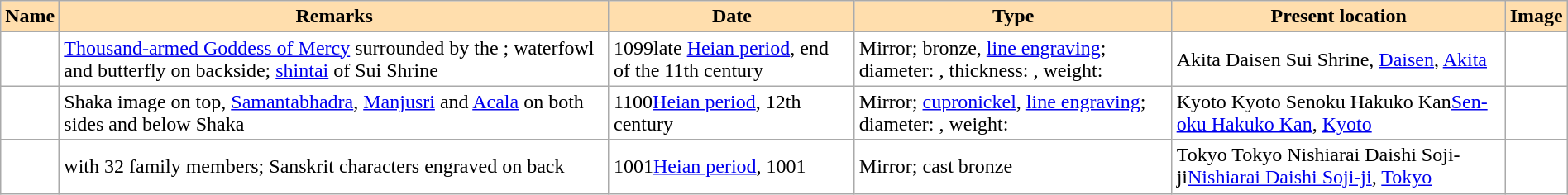<table class="wikitable sortable" width="100%" style="background:#ffffff;">
<tr>
<th align="left" style="background:#ffdead;">Name</th>
<th align="left" style="background:#ffdead;" class="unsortable">Remarks</th>
<th align="left" style="background:#ffdead;">Date</th>
<th align="left" style="background:#ffdead;" class="unsortable">Type</th>
<th align="left" style="background:#ffdead;">Present location</th>
<th align="left" style="background:#ffdead;" class="unsortable">Image</th>
</tr>
<tr>
<td></td>
<td><a href='#'>Thousand-armed Goddess of Mercy</a> surrounded by the ; waterfowl and butterfly on backside; <a href='#'>shintai</a> of Sui Shrine</td>
<td><span>1099</span>late <a href='#'>Heian period</a>, end of the 11th century</td>
<td>Mirror; bronze, <a href='#'>line engraving</a>; diameter: , thickness: , weight: </td>
<td><span>Akita Daisen Sui Shrine</span>, <a href='#'>Daisen</a>, <a href='#'>Akita</a></td>
<td></td>
</tr>
<tr>
<td></td>
<td>Shaka image on top, <a href='#'>Samantabhadra</a>, <a href='#'>Manjusri</a> and <a href='#'>Acala</a> on both sides and below Shaka</td>
<td><span>1100</span><a href='#'>Heian period</a>, 12th century</td>
<td>Mirror; <a href='#'>cupronickel</a>, <a href='#'>line engraving</a>; diameter: , weight: </td>
<td><span>Kyoto Kyoto Senoku Hakuko Kan</span><a href='#'>Sen-oku Hakuko Kan</a>, <a href='#'>Kyoto</a></td>
<td></td>
</tr>
<tr>
<td></td>
<td> with 32 family members; Sanskrit characters engraved on back</td>
<td><span>1001</span><a href='#'>Heian period</a>, 1001</td>
<td>Mirror; cast bronze</td>
<td><span>Tokyo Tokyo Nishiarai Daishi Soji-ji</span><a href='#'>Nishiarai Daishi Soji-ji</a>, <a href='#'>Tokyo</a></td>
<td></td>
</tr>
</table>
